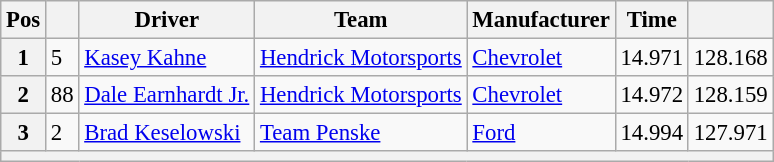<table class="wikitable" style="font-size:95%">
<tr>
<th>Pos</th>
<th></th>
<th>Driver</th>
<th>Team</th>
<th>Manufacturer</th>
<th>Time</th>
<th></th>
</tr>
<tr>
<th>1</th>
<td>5</td>
<td><a href='#'>Kasey Kahne</a></td>
<td><a href='#'>Hendrick Motorsports</a></td>
<td><a href='#'>Chevrolet</a></td>
<td>14.971</td>
<td>128.168</td>
</tr>
<tr>
<th>2</th>
<td>88</td>
<td><a href='#'>Dale Earnhardt Jr.</a></td>
<td><a href='#'>Hendrick Motorsports</a></td>
<td><a href='#'>Chevrolet</a></td>
<td>14.972</td>
<td>128.159</td>
</tr>
<tr>
<th>3</th>
<td>2</td>
<td><a href='#'>Brad Keselowski</a></td>
<td><a href='#'>Team Penske</a></td>
<td><a href='#'>Ford</a></td>
<td>14.994</td>
<td>127.971</td>
</tr>
<tr>
<th colspan="7"></th>
</tr>
</table>
